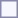<table style="border:1px solid #8888aa; background-color:#f7f8ff; padding:5px; font-size:95%; margin: 0px 12px 12px 0px;">
</table>
